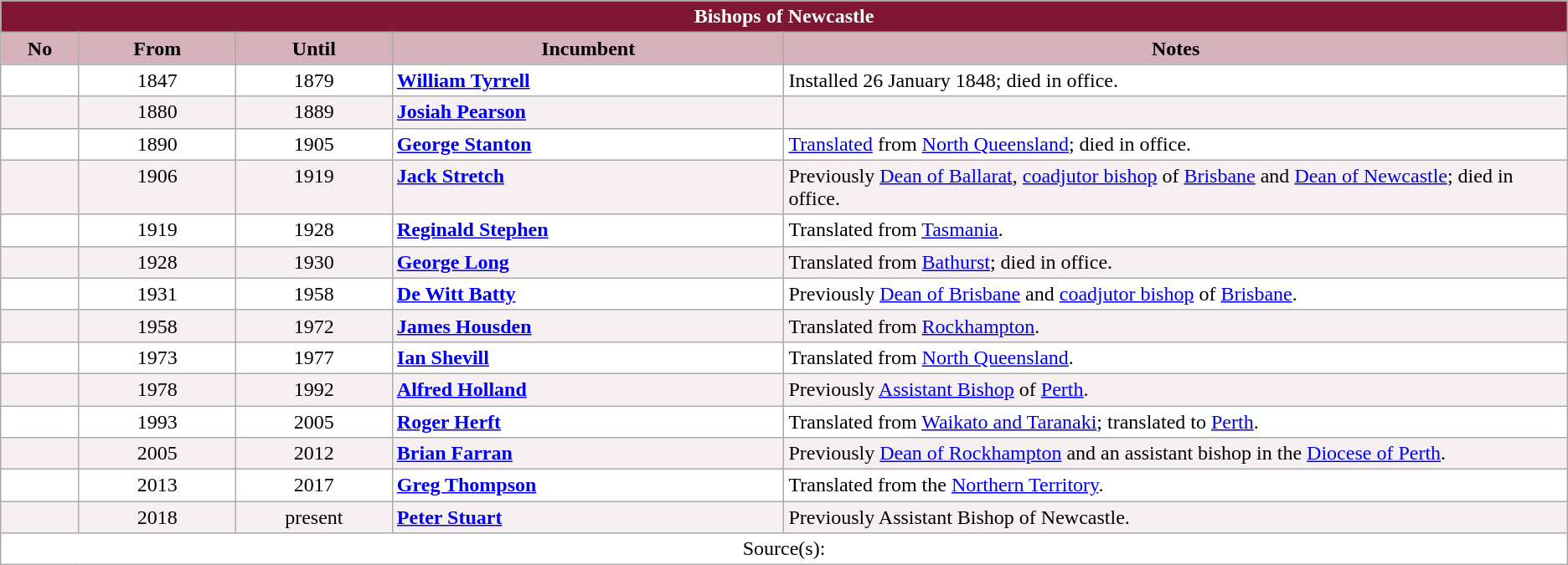<table class="wikitable">
<tr>
<th colspan="5" style="background-color: #7F1734; color: white;">Bishops of Newcastle</th>
</tr>
<tr>
<th style="background-color: #D4B1BB; width: 5%;">No</th>
<th style="background-color: #D4B1BB; width: 10%;">From</th>
<th style="background-color: #D4B1BB; width: 10%;">Until</th>
<th style="background-color: #D4B1BB; width: 25%;">Incumbent</th>
<th style="background-color: #D4B1BB; width: 50%;">Notes</th>
</tr>
<tr valign="top" style="background-color: white;">
<td style="text-align: center;"></td>
<td style="text-align: center;">1847</td>
<td style="text-align: center;">1879</td>
<td><strong><a href='#'>William Tyrrell</a></strong></td>
<td>Installed 26 January 1848; died in office.</td>
</tr>
<tr valign="top" style="background-color: #F7F0F2;">
<td style="text-align: center;"></td>
<td style="text-align: center;">1880</td>
<td style="text-align: center;">1889</td>
<td><strong><a href='#'>Josiah Pearson</a></strong></td>
<td></td>
</tr>
<tr valign="top" style="background-color: white;">
<td style="text-align: center;"></td>
<td style="text-align: center;">1890</td>
<td style="text-align: center;">1905</td>
<td><strong><a href='#'>George Stanton</a></strong></td>
<td><a href='#'>Translated</a> from <a href='#'>North Queensland</a>; died in office.</td>
</tr>
<tr valign="top" style="background-color: #F7F0F2;">
<td style="text-align: center;"></td>
<td style="text-align: center;">1906</td>
<td style="text-align: center;">1919</td>
<td><strong><a href='#'>Jack Stretch</a></strong></td>
<td>Previously <a href='#'>Dean of Ballarat</a>, <a href='#'>coadjutor bishop</a> of <a href='#'>Brisbane</a> and <a href='#'>Dean of Newcastle</a>; died in office.</td>
</tr>
<tr valign="top" style="background-color: white;">
<td style="text-align: center;"></td>
<td style="text-align: center;">1919</td>
<td style="text-align: center;">1928</td>
<td><strong><a href='#'>Reginald Stephen</a></strong></td>
<td>Translated from <a href='#'>Tasmania</a>.</td>
</tr>
<tr valign="top" style="background-color: #F7F0F2;">
<td style="text-align: center;"></td>
<td style="text-align: center;">1928</td>
<td style="text-align: center;">1930</td>
<td><strong><a href='#'>George Long</a></strong></td>
<td>Translated from <a href='#'>Bathurst</a>; died in office.</td>
</tr>
<tr valign="top" style="background-color: white;">
<td style="text-align: center;"></td>
<td style="text-align: center;">1931</td>
<td style="text-align: center;">1958</td>
<td><strong><a href='#'>De&nbsp;Witt Batty</a></strong></td>
<td>Previously <a href='#'>Dean of Brisbane</a> and <a href='#'>coadjutor bishop</a> of <a href='#'>Brisbane</a>.</td>
</tr>
<tr valign="top" style="background-color: #F7F0F2;">
<td style="text-align: center;"></td>
<td style="text-align: center;">1958</td>
<td style="text-align: center;">1972</td>
<td><strong><a href='#'>James Housden</a></strong></td>
<td>Translated from <a href='#'>Rockhampton</a>.</td>
</tr>
<tr valign="top" style="background-color: white;">
<td style="text-align: center;"></td>
<td style="text-align: center;">1973</td>
<td style="text-align: center;">1977</td>
<td><strong><a href='#'>Ian Shevill</a></strong></td>
<td>Translated from <a href='#'>North Queensland</a>.</td>
</tr>
<tr valign="top" style="background-color: #F7F0F2;">
<td style="text-align: center;"></td>
<td style="text-align: center;">1978</td>
<td style="text-align: center;">1992</td>
<td><strong><a href='#'>Alfred Holland</a></strong></td>
<td>Previously <a href='#'>Assistant Bishop</a> of <a href='#'>Perth</a>.</td>
</tr>
<tr valign="top" style="background-color: white;">
<td style="text-align: center;"></td>
<td style="text-align: center;">1993</td>
<td style="text-align: center;">2005</td>
<td><strong><a href='#'>Roger Herft</a></strong> </td>
<td>Translated from <a href='#'>Waikato and Taranaki</a>; translated to <a href='#'>Perth</a>.</td>
</tr>
<tr valign="top" style="background-color: #F7F0F2;">
<td style="text-align: center;"></td>
<td style="text-align: center;">2005</td>
<td style="text-align: center;">2012</td>
<td><strong><a href='#'>Brian Farran</a></strong></td>
<td>Previously <a href='#'>Dean of Rockhampton</a> and an assistant bishop in the <a href='#'>Diocese of Perth</a>.</td>
</tr>
<tr valign="top" style="background-color: white;">
<td style="text-align: center;"></td>
<td style="text-align: center;">2013</td>
<td style="text-align: center;">2017</td>
<td><strong><a href='#'>Greg Thompson</a></strong></td>
<td>Translated from the <a href='#'>Northern Territory</a>.</td>
</tr>
<tr valign="top" style="background-color: #F7F0F2;">
<td style="text-align: center;"></td>
<td style="text-align: center;">2018</td>
<td style="text-align: center;">present</td>
<td><strong><a href='#'>Peter Stuart</a></strong></td>
<td>Previously Assistant Bishop of Newcastle.</td>
</tr>
<tr valign="top" style="background-color: white;">
<td colspan="5" style="text-align: center;">Source(s):</td>
</tr>
</table>
